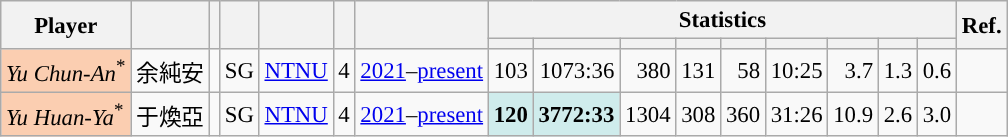<table class="wikitable sortable" style="font-size:95%; text-align:right;">
<tr>
<th rowspan="2">Player</th>
<th rowspan="2"></th>
<th rowspan="2"></th>
<th rowspan="2"></th>
<th rowspan="2"></th>
<th rowspan="2"></th>
<th rowspan="2"></th>
<th colspan="9">Statistics</th>
<th rowspan="2">Ref.</th>
</tr>
<tr>
<th></th>
<th></th>
<th></th>
<th></th>
<th></th>
<th></th>
<th></th>
<th></th>
<th></th>
</tr>
<tr>
<td align="left" bgcolor="#FBCEB1"><em>Yu Chun-An</em><sup>*</sup></td>
<td align="left">余純安</td>
<td align="center"></td>
<td align="center">SG</td>
<td align="left"><a href='#'>NTNU</a></td>
<td align="center">4</td>
<td align="center"><a href='#'>2021</a>–<a href='#'>present</a></td>
<td>103</td>
<td>1073:36</td>
<td>380</td>
<td>131</td>
<td>58</td>
<td>10:25</td>
<td>3.7</td>
<td>1.3</td>
<td>0.6</td>
<td align="center"></td>
</tr>
<tr>
<td align="left" bgcolor="#FBCEB1"><em>Yu Huan-Ya</em><sup>*</sup></td>
<td align="left">于煥亞</td>
<td align="center"></td>
<td align="center">SG</td>
<td align="left"><a href='#'>NTNU</a></td>
<td align="center">4</td>
<td align="center"><a href='#'>2021</a>–<a href='#'>present</a></td>
<td bgcolor="#CFECEC"><strong>120</strong></td>
<td bgcolor="#CFECEC"><strong>3772:33</strong></td>
<td>1304</td>
<td>308</td>
<td>360</td>
<td>31:26</td>
<td>10.9</td>
<td>2.6</td>
<td>3.0</td>
<td align="center"></td>
</tr>
</table>
